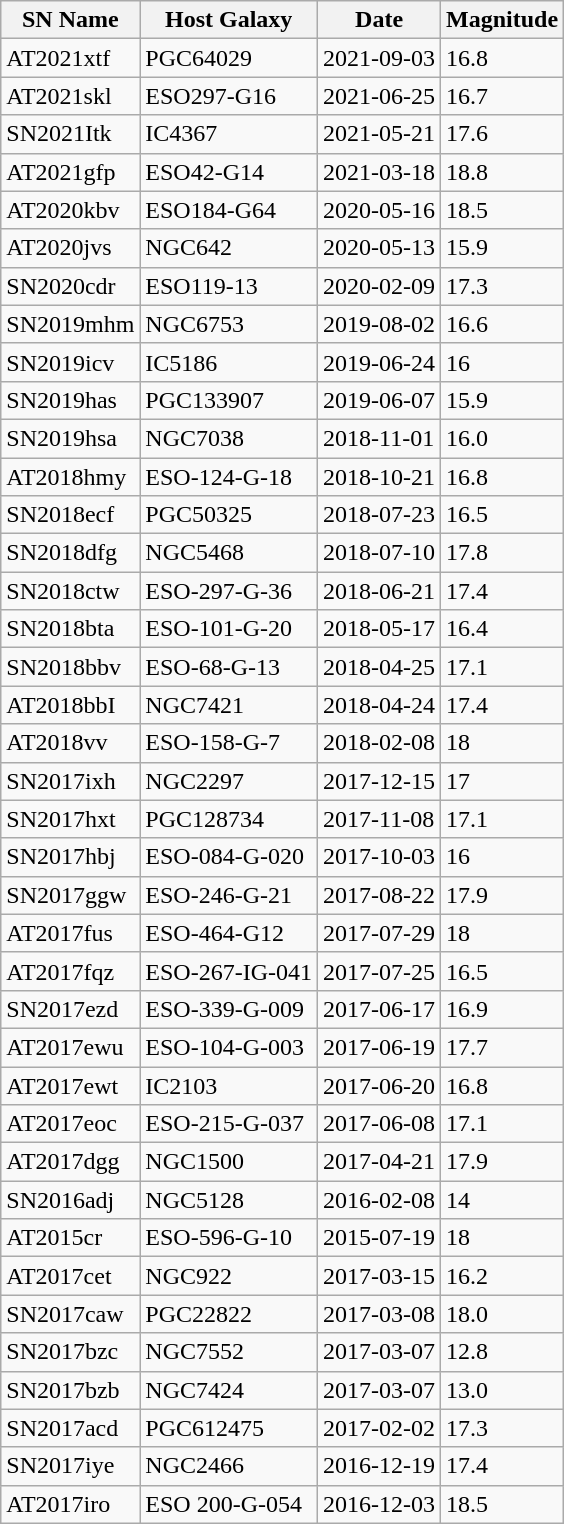<table class="wikitable">
<tr>
<th>SN Name</th>
<th>Host Galaxy</th>
<th>Date</th>
<th>Magnitude</th>
</tr>
<tr>
<td>AT2021xtf</td>
<td>PGC64029</td>
<td>2021-09-03</td>
<td>16.8</td>
</tr>
<tr>
<td>AT2021skl</td>
<td>ESO297-G16</td>
<td>2021-06-25</td>
<td>16.7</td>
</tr>
<tr>
<td>SN2021Itk</td>
<td>IC4367</td>
<td>2021-05-21</td>
<td>17.6</td>
</tr>
<tr>
<td>AT2021gfp</td>
<td>ESO42-G14</td>
<td>2021-03-18</td>
<td>18.8</td>
</tr>
<tr>
<td>AT2020kbv</td>
<td>ESO184-G64</td>
<td>2020-05-16</td>
<td>18.5</td>
</tr>
<tr>
<td>AT2020jvs</td>
<td>NGC642</td>
<td>2020-05-13</td>
<td>15.9</td>
</tr>
<tr>
<td>SN2020cdr</td>
<td>ESO119-13</td>
<td>2020-02-09</td>
<td>17.3</td>
</tr>
<tr>
<td>SN2019mhm</td>
<td>NGC6753</td>
<td>2019-08-02</td>
<td>16.6</td>
</tr>
<tr>
<td>SN2019icv</td>
<td>IC5186</td>
<td>2019-06-24</td>
<td>16</td>
</tr>
<tr>
<td>SN2019has</td>
<td>PGC133907</td>
<td>2019-06-07</td>
<td>15.9</td>
</tr>
<tr>
<td>SN2019hsa</td>
<td>NGC7038</td>
<td>2018-11-01</td>
<td>16.0</td>
</tr>
<tr>
<td>AT2018hmy</td>
<td>ESO-124-G-18</td>
<td>2018-10-21</td>
<td>16.8</td>
</tr>
<tr>
<td>SN2018ecf</td>
<td>PGC50325</td>
<td>2018-07-23</td>
<td>16.5</td>
</tr>
<tr>
<td>SN2018dfg</td>
<td>NGC5468</td>
<td>2018-07-10</td>
<td>17.8</td>
</tr>
<tr>
<td>SN2018ctw</td>
<td>ESO-297-G-36</td>
<td>2018-06-21</td>
<td>17.4</td>
</tr>
<tr>
<td>SN2018bta</td>
<td>ESO-101-G-20</td>
<td>2018-05-17</td>
<td>16.4</td>
</tr>
<tr>
<td>SN2018bbv</td>
<td>ESO-68-G-13</td>
<td>2018-04-25</td>
<td>17.1</td>
</tr>
<tr>
<td>AT2018bbI</td>
<td>NGC7421</td>
<td>2018-04-24</td>
<td>17.4</td>
</tr>
<tr>
<td>AT2018vv</td>
<td>ESO-158-G-7</td>
<td>2018-02-08</td>
<td>18</td>
</tr>
<tr>
<td>SN2017ixh</td>
<td>NGC2297</td>
<td>2017-12-15</td>
<td>17</td>
</tr>
<tr>
<td>SN2017hxt</td>
<td>PGC128734</td>
<td>2017-11-08</td>
<td>17.1</td>
</tr>
<tr>
<td>SN2017hbj</td>
<td>ESO-084-G-020</td>
<td>2017-10-03</td>
<td>16</td>
</tr>
<tr>
<td>SN2017ggw</td>
<td>ESO-246-G-21</td>
<td>2017-08-22</td>
<td>17.9</td>
</tr>
<tr>
<td>AT2017fus</td>
<td>ESO-464-G12</td>
<td>2017-07-29</td>
<td>18</td>
</tr>
<tr>
<td>AT2017fqz</td>
<td>ESO-267-IG-041</td>
<td>2017-07-25</td>
<td>16.5</td>
</tr>
<tr>
<td>SN2017ezd</td>
<td>ESO-339-G-009</td>
<td>2017-06-17</td>
<td>16.9</td>
</tr>
<tr>
<td>AT2017ewu</td>
<td>ESO-104-G-003</td>
<td>2017-06-19</td>
<td>17.7</td>
</tr>
<tr>
<td>AT2017ewt</td>
<td>IC2103</td>
<td>2017-06-20</td>
<td>16.8</td>
</tr>
<tr>
<td>AT2017eoc</td>
<td>ESO-215-G-037</td>
<td>2017-06-08</td>
<td>17.1</td>
</tr>
<tr>
<td>AT2017dgg</td>
<td>NGC1500</td>
<td>2017-04-21</td>
<td>17.9</td>
</tr>
<tr>
<td>SN2016adj</td>
<td>NGC5128</td>
<td>2016-02-08</td>
<td>14</td>
</tr>
<tr>
<td>AT2015cr</td>
<td>ESO-596-G-10</td>
<td>2015-07-19</td>
<td>18</td>
</tr>
<tr>
<td>AT2017cet</td>
<td>NGC922</td>
<td>2017-03-15</td>
<td>16.2</td>
</tr>
<tr>
<td>SN2017caw</td>
<td>PGC22822</td>
<td>2017-03-08</td>
<td>18.0</td>
</tr>
<tr>
<td>SN2017bzc</td>
<td>NGC7552</td>
<td>2017-03-07</td>
<td>12.8</td>
</tr>
<tr>
<td>SN2017bzb</td>
<td>NGC7424</td>
<td>2017-03-07</td>
<td>13.0</td>
</tr>
<tr>
<td>SN2017acd</td>
<td>PGC612475</td>
<td>2017-02-02</td>
<td>17.3</td>
</tr>
<tr>
<td>SN2017iye</td>
<td>NGC2466</td>
<td>2016-12-19</td>
<td>17.4</td>
</tr>
<tr>
<td>AT2017iro</td>
<td>ESO 200-G-054</td>
<td>2016-12-03</td>
<td>18.5</td>
</tr>
</table>
